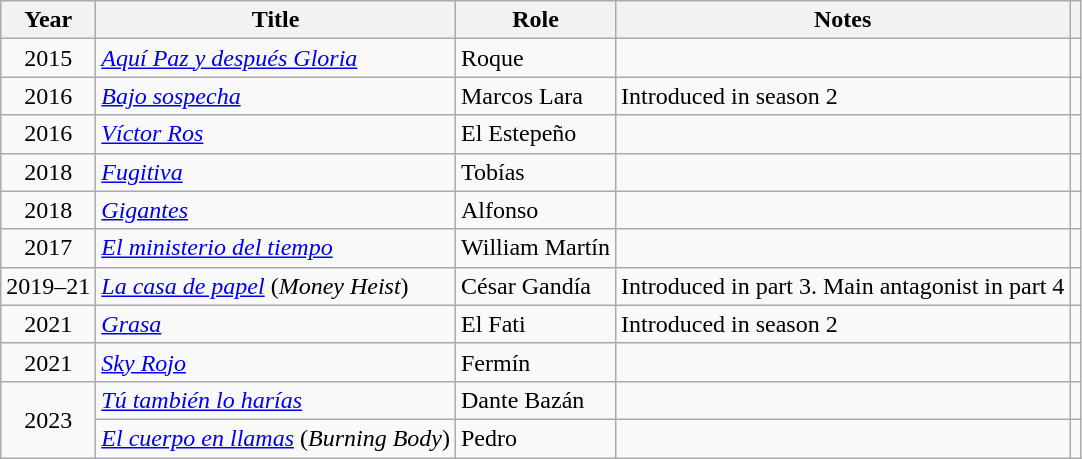<table class="wikitable sortable">
<tr>
<th>Year</th>
<th>Title</th>
<th>Role</th>
<th class="unsortable">Notes</th>
<th></th>
</tr>
<tr>
<td align =" center">2015</td>
<td><em><a href='#'>Aquí Paz y después Gloria</a></em></td>
<td>Roque</td>
<td></td>
<td align = "center"></td>
</tr>
<tr>
<td align = "center">2016</td>
<td><em><a href='#'>Bajo sospecha</a></em></td>
<td>Marcos Lara</td>
<td>Introduced in season 2</td>
<td align = "center"></td>
</tr>
<tr>
<td align = "center">2016</td>
<td><em><a href='#'>Víctor Ros</a></em></td>
<td>El Estepeño</td>
<td></td>
<td align = "center"></td>
</tr>
<tr>
<td align = "center">2018</td>
<td><em><a href='#'>Fugitiva</a></em></td>
<td>Tobías</td>
<td></td>
<td align = "center"></td>
</tr>
<tr>
<td align = "center">2018</td>
<td><em><a href='#'>Gigantes</a></em></td>
<td>Alfonso</td>
<td></td>
<td align = "center"></td>
</tr>
<tr>
<td align = "center">2017</td>
<td><em><a href='#'>El ministerio del tiempo</a></em></td>
<td>William Martín</td>
<td></td>
<td align = "center"></td>
</tr>
<tr>
<td align = "center">2019–21</td>
<td><em><a href='#'>La casa de papel</a></em> (<em>Money Heist</em>)</td>
<td>César Gandía</td>
<td>Introduced in part 3. Main antagonist in part 4</td>
<td align = "center"></td>
</tr>
<tr>
<td align = "center">2021</td>
<td><em><a href='#'>Grasa</a></em></td>
<td>El Fati</td>
<td>Introduced in season 2</td>
<td align = "center"></td>
</tr>
<tr>
<td align = "center">2021</td>
<td><em><a href='#'>Sky Rojo</a></em></td>
<td>Fermín</td>
<td></td>
<td align = "center"></td>
</tr>
<tr>
<td rowspan = "2" align = "center">2023</td>
<td><em><a href='#'>Tú también lo harías</a></em></td>
<td>Dante Bazán</td>
<td></td>
<td align = "center"></td>
</tr>
<tr>
<td><em><a href='#'>El cuerpo en llamas</a></em> (<em>Burning Body</em>)</td>
<td>Pedro</td>
<td></td>
<td align = "center"></td>
</tr>
</table>
